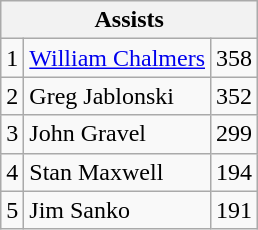<table class="wikitable">
<tr>
<th colspan=3>Assists</th>
</tr>
<tr>
<td>1</td>
<td><a href='#'>William Chalmers</a></td>
<td>358</td>
</tr>
<tr>
<td>2</td>
<td>Greg Jablonski</td>
<td>352</td>
</tr>
<tr>
<td>3</td>
<td>John Gravel</td>
<td>299</td>
</tr>
<tr>
<td>4</td>
<td>Stan Maxwell</td>
<td>194</td>
</tr>
<tr>
<td>5</td>
<td>Jim Sanko</td>
<td>191</td>
</tr>
</table>
